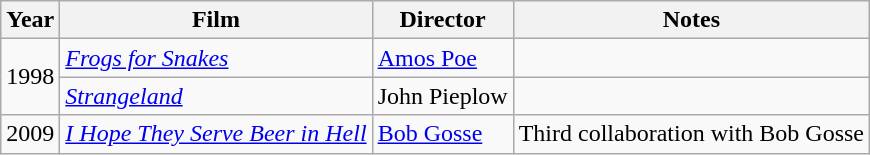<table class="wikitable">
<tr>
<th>Year</th>
<th>Film</th>
<th>Director</th>
<th>Notes</th>
</tr>
<tr>
<td rowspan=2>1998</td>
<td><em><a href='#'>Frogs for Snakes</a></em></td>
<td><a href='#'>Amos Poe</a></td>
<td></td>
</tr>
<tr>
<td><em><a href='#'>Strangeland</a></em></td>
<td>John Pieplow</td>
<td></td>
</tr>
<tr>
<td>2009</td>
<td><em><a href='#'>I Hope They Serve Beer in Hell</a></em></td>
<td><a href='#'>Bob Gosse</a></td>
<td>Third collaboration with Bob Gosse</td>
</tr>
</table>
